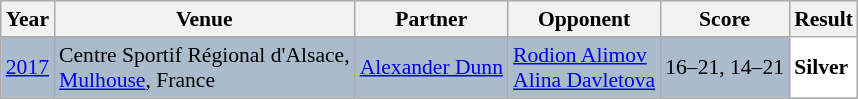<table class="sortable wikitable" style="font-size: 90%;">
<tr>
<th>Year</th>
<th>Venue</th>
<th>Partner</th>
<th>Opponent</th>
<th>Score</th>
<th>Result</th>
</tr>
<tr style="background:#AABBCC">
<td align="center"><a href='#'>2017</a></td>
<td align="left">Centre Sportif Régional d'Alsace,<br><a href='#'>Mulhouse</a>, France</td>
<td align="left"> <a href='#'>Alexander Dunn</a></td>
<td align="left"> <a href='#'>Rodion Alimov</a><br> <a href='#'>Alina Davletova</a></td>
<td align="left">16–21, 14–21</td>
<td style="text-align:left; background:white"> <strong>Silver</strong></td>
</tr>
</table>
